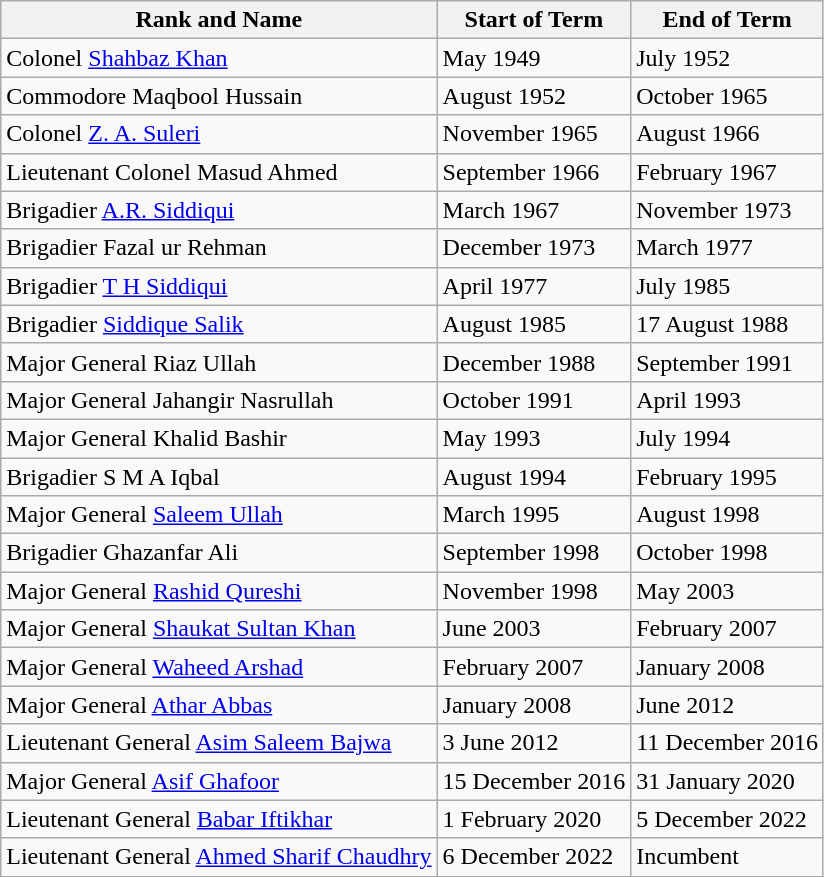<table class=wikitable>
<tr>
<th>Rank and Name</th>
<th>Start of Term</th>
<th>End of Term</th>
</tr>
<tr>
<td>Colonel <a href='#'>Shahbaz Khan</a></td>
<td>May 1949</td>
<td>July 1952</td>
</tr>
<tr>
<td>Commodore Maqbool Hussain</td>
<td>August 1952</td>
<td>October 1965</td>
</tr>
<tr>
<td>Colonel <a href='#'>Z. A. Suleri</a></td>
<td>November 1965</td>
<td>August 1966</td>
</tr>
<tr>
<td>Lieutenant Colonel Masud Ahmed</td>
<td>September 1966</td>
<td>February 1967</td>
</tr>
<tr>
<td>Brigadier <a href='#'>A.R. Siddiqui</a></td>
<td>March 1967</td>
<td>November 1973</td>
</tr>
<tr>
<td>Brigadier Fazal ur Rehman</td>
<td>December 1973</td>
<td>March 1977</td>
</tr>
<tr>
<td>Brigadier <a href='#'>T H Siddiqui</a></td>
<td>April 1977</td>
<td>July 1985 </td>
</tr>
<tr>
<td>Brigadier <a href='#'>Siddique Salik</a></td>
<td>August 1985</td>
<td>17 August 1988 </td>
</tr>
<tr>
<td>Major General Riaz Ullah</td>
<td>December 1988</td>
<td>September 1991 </td>
</tr>
<tr>
<td>Major General Jahangir Nasrullah</td>
<td>October 1991</td>
<td>April 1993</td>
</tr>
<tr>
<td>Major General Khalid Bashir</td>
<td>May 1993</td>
<td>July 1994</td>
</tr>
<tr>
<td>Brigadier S M A Iqbal</td>
<td>August 1994</td>
<td>February 1995 </td>
</tr>
<tr>
<td>Major General <a href='#'>Saleem Ullah</a></td>
<td>March 1995</td>
<td>August 1998 </td>
</tr>
<tr>
<td>Brigadier Ghazanfar Ali</td>
<td>September 1998</td>
<td>October 1998 </td>
</tr>
<tr>
<td>Major General <a href='#'>Rashid Qureshi</a></td>
<td>November 1998</td>
<td>May 2003 </td>
</tr>
<tr>
<td>Major General <a href='#'>Shaukat Sultan Khan</a></td>
<td>June 2003</td>
<td>February 2007</td>
</tr>
<tr>
<td>Major General <a href='#'>Waheed Arshad</a></td>
<td>February 2007</td>
<td>January 2008</td>
</tr>
<tr>
<td>Major General <a href='#'>Athar Abbas</a></td>
<td>January 2008</td>
<td>June 2012</td>
</tr>
<tr>
<td>Lieutenant General <a href='#'>Asim Saleem Bajwa</a></td>
<td>3 June 2012</td>
<td>11 December 2016</td>
</tr>
<tr>
<td>Major General <a href='#'>Asif Ghafoor</a></td>
<td>15 December 2016</td>
<td>31 January 2020</td>
</tr>
<tr>
<td>Lieutenant General <a href='#'>Babar Iftikhar</a></td>
<td>1 February 2020</td>
<td>5 December 2022</td>
</tr>
<tr>
<td>Lieutenant General <a href='#'>Ahmed Sharif Chaudhry</a></td>
<td>6 December 2022</td>
<td>Incumbent</td>
</tr>
</table>
